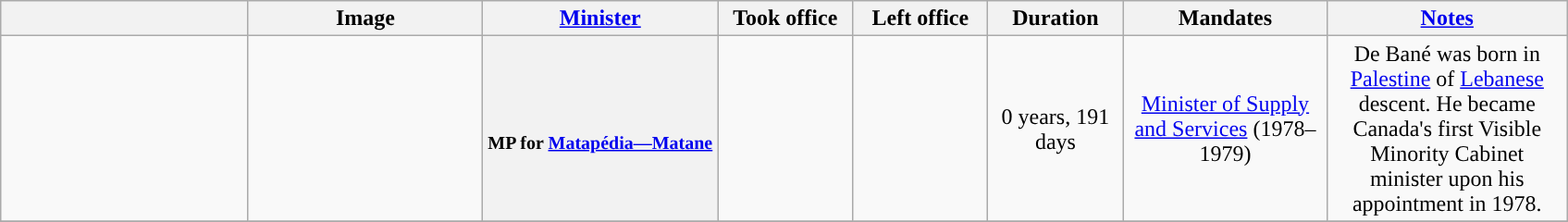<table class="wikitable sortable plainrowheaders" style="text-align: center;">
<tr>
<th scope="col" class=unsortable></th>
<th scope="col" class=unsortable>Image</th>
<th scope="col"><a href='#'>Minister</a></th>
<th scope="col" width=90px>Took office</th>
<th scope="col" width=90px>Left office</th>
<th scope="col" width=90px>Duration</th>
<th scope="col" width=140px>Mandates</th>
<th scope="col" width=165px><a href='#'>Notes</a></th>
</tr>
<tr>
<td style="background: "></td>
<td style="width:15%;"></td>
<th scope="row" style="text-align:center; width:15%;"><br><small>MP for <a href='#'>Matapédia—Matane</a></small></th>
<td></td>
<td></td>
<td>0 years, 191 days</td>
<td><a href='#'>Minister of Supply and Services</a> (1978–1979)</td>
<td>De Bané was born in <a href='#'>Palestine</a> of <a href='#'>Lebanese</a> descent. He became Canada's first Visible Minority Cabinet minister upon his appointment in 1978.</td>
</tr>
<tr>
</tr>
</table>
